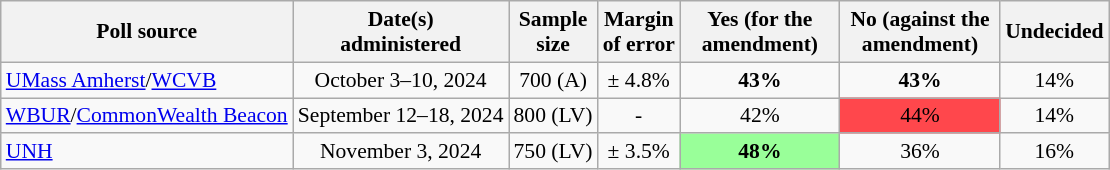<table class="wikitable" style="font-size:90%;text-align:center;">
<tr>
<th>Poll source</th>
<th>Date(s)<br>administered</th>
<th>Sample<br>size</th>
<th>Margin<br>of error</th>
<th style="width:100px;">Yes (for the amendment)</th>
<th style="width:100px;">No (against the amendment)</th>
<th>Undecided</th>
</tr>
<tr>
<td style="text-align:left;"><a href='#'>UMass Amherst</a>/<a href='#'>WCVB</a></td>
<td>October 3–10, 2024</td>
<td>700 (A)</td>
<td>± 4.8%</td>
<td><strong>43%</strong></td>
<td><strong>43%</strong></td>
<td>14%</td>
</tr>
<tr>
<td style="text-align:left;"><a href='#'>WBUR</a>/<a href='#'>CommonWealth Beacon</a></td>
<td>September 12–18, 2024</td>
<td>800 (LV)</td>
<td>-</td>
<td>42%</td>
<td style="background: rgb(255,71,76);">44%</td>
<td>14%</td>
</tr>
<tr>
<td style="text-align:left;"><a href='#'>UNH</a></td>
<td>November 3, 2024</td>
<td>750 (LV)</td>
<td>± 3.5%</td>
<td style="background: rgb(153, 255, 153);"><strong>48%</strong></td>
<td>36%</td>
<td>16%</td>
</tr>
</table>
